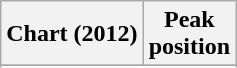<table class="wikitable sortable plainrowheaders" style="text-align:center">
<tr>
<th scope="col">Chart (2012)</th>
<th scope="col">Peak<br> position</th>
</tr>
<tr>
</tr>
<tr>
</tr>
<tr>
</tr>
</table>
